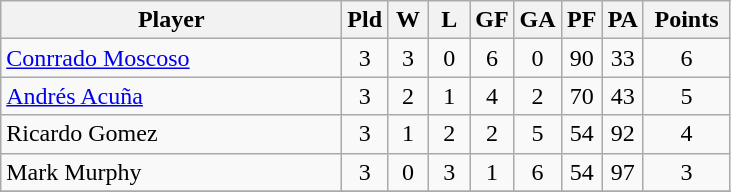<table class=wikitable style="text-align:center">
<tr>
<th width=220>Player</th>
<th width=20>Pld</th>
<th width=20>W</th>
<th width=20>L</th>
<th width=20>GF</th>
<th width=20>GA</th>
<th width=20>PF</th>
<th width=20>PA</th>
<th width=50>Points</th>
</tr>
<tr>
<td align=left> <a href='#'>Conrrado Moscoso</a></td>
<td>3</td>
<td>3</td>
<td>0</td>
<td>6</td>
<td>0</td>
<td>90</td>
<td>33</td>
<td>6</td>
</tr>
<tr>
<td align=left> <a href='#'>Andrés Acuña</a></td>
<td>3</td>
<td>2</td>
<td>1</td>
<td>4</td>
<td>2</td>
<td>70</td>
<td>43</td>
<td>5</td>
</tr>
<tr>
<td align=left> Ricardo Gomez</td>
<td>3</td>
<td>1</td>
<td>2</td>
<td>2</td>
<td>5</td>
<td>54</td>
<td>92</td>
<td>4</td>
</tr>
<tr>
<td align=left> Mark Murphy</td>
<td>3</td>
<td>0</td>
<td>3</td>
<td>1</td>
<td>6</td>
<td>54</td>
<td>97</td>
<td>3</td>
</tr>
<tr>
</tr>
</table>
